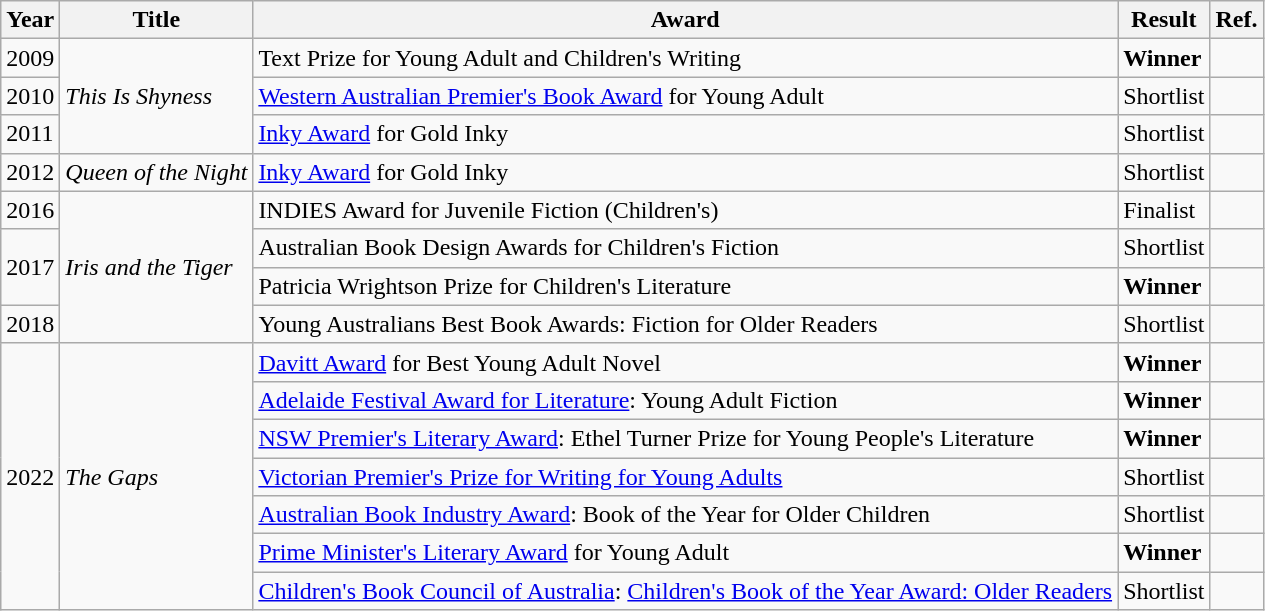<table class="wikitable sortable mw-collapsible">
<tr>
<th>Year</th>
<th>Title</th>
<th>Award</th>
<th>Result</th>
<th>Ref.</th>
</tr>
<tr>
<td>2009</td>
<td rowspan="3"><em>This Is Shyness</em></td>
<td>Text Prize for Young Adult and Children's Writing</td>
<td><strong>Winner</strong></td>
<td></td>
</tr>
<tr>
<td>2010</td>
<td><a href='#'>Western Australian Premier's Book Award</a>  for Young Adult</td>
<td>Shortlist</td>
<td></td>
</tr>
<tr>
<td>2011</td>
<td><a href='#'>Inky Award</a> for Gold Inky</td>
<td>Shortlist</td>
<td></td>
</tr>
<tr>
<td>2012</td>
<td><em>Queen of the Night</em></td>
<td><a href='#'>Inky Award</a> for Gold Inky</td>
<td>Shortlist</td>
<td></td>
</tr>
<tr>
<td>2016</td>
<td rowspan="4"><em>Iris and the Tiger</em></td>
<td>INDIES Award for Juvenile Fiction (Children's)</td>
<td>Finalist</td>
<td></td>
</tr>
<tr>
<td rowspan="2">2017</td>
<td>Australian Book Design Awards for Children's Fiction</td>
<td>Shortlist</td>
<td></td>
</tr>
<tr>
<td>Patricia Wrightson Prize for Children's Literature</td>
<td><strong>Winner</strong></td>
<td></td>
</tr>
<tr>
<td>2018</td>
<td>Young Australians Best Book Awards: Fiction for Older Readers</td>
<td>Shortlist</td>
<td></td>
</tr>
<tr>
<td rowspan="7">2022</td>
<td rowspan="7"><em>The Gaps</em></td>
<td><a href='#'>Davitt Award</a> for Best Young Adult Novel</td>
<td><strong>Winner</strong></td>
<td></td>
</tr>
<tr>
<td><a href='#'>Adelaide Festival Award for Literature</a>: Young Adult Fiction</td>
<td><strong>Winner</strong></td>
<td></td>
</tr>
<tr>
<td><a href='#'>NSW Premier's Literary Award</a>: Ethel Turner Prize for Young People's Literature</td>
<td><strong>Winner</strong></td>
<td></td>
</tr>
<tr>
<td><a href='#'>Victorian Premier's Prize for Writing for Young Adults</a></td>
<td>Shortlist</td>
<td></td>
</tr>
<tr>
<td><a href='#'>Australian Book Industry Award</a>: Book of the Year for Older Children</td>
<td>Shortlist</td>
<td></td>
</tr>
<tr>
<td><a href='#'>Prime Minister's Literary Award</a> for Young Adult</td>
<td><strong>Winner</strong></td>
<td></td>
</tr>
<tr>
<td><a href='#'>Children's Book Council of Australia</a>: <a href='#'>Children's Book of the Year Award: Older Readers</a></td>
<td>Shortlist</td>
<td></td>
</tr>
</table>
